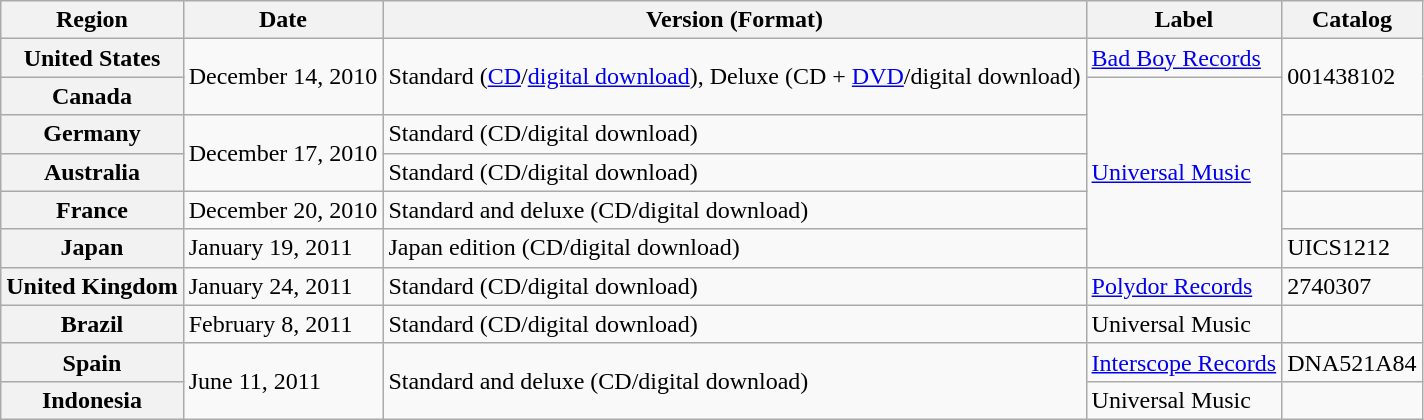<table class="wikitable plainrowheaders">
<tr>
<th scope="col">Region</th>
<th scope="col">Date</th>
<th scope="col">Version (Format)</th>
<th scope="col">Label</th>
<th scope="col">Catalog</th>
</tr>
<tr>
<th scope="row">United States</th>
<td rowspan="2">December 14, 2010</td>
<td rowspan="2">Standard (<a href='#'>CD</a>/<a href='#'>digital download</a>), Deluxe (CD + <a href='#'>DVD</a>/digital download)</td>
<td><a href='#'>Bad Boy Records</a></td>
<td rowspan="2">001438102</td>
</tr>
<tr>
<th scope="row">Canada</th>
<td rowspan="5"><a href='#'>Universal Music</a></td>
</tr>
<tr>
<th scope="row">Germany</th>
<td rowspan="2">December 17, 2010</td>
<td>Standard (CD/digital download)</td>
<td></td>
</tr>
<tr>
<th scope="row">Australia</th>
<td>Standard (CD/digital download)</td>
<td></td>
</tr>
<tr>
<th scope="row">France</th>
<td>December 20, 2010</td>
<td>Standard and deluxe (CD/digital download)</td>
<td></td>
</tr>
<tr>
<th scope="row">Japan</th>
<td>January 19, 2011</td>
<td>Japan edition (CD/digital download)</td>
<td>UICS1212</td>
</tr>
<tr>
<th scope="row">United Kingdom</th>
<td>January 24, 2011</td>
<td>Standard (CD/digital download)</td>
<td><a href='#'>Polydor Records</a></td>
<td>2740307</td>
</tr>
<tr>
<th scope="row">Brazil</th>
<td>February 8, 2011</td>
<td>Standard (CD/digital download)</td>
<td>Universal Music</td>
<td></td>
</tr>
<tr>
<th scope="row">Spain</th>
<td rowspan="2">June 11, 2011</td>
<td rowspan="2">Standard and deluxe (CD/digital download)</td>
<td><a href='#'>Interscope Records</a></td>
<td>DNA521A84</td>
</tr>
<tr>
<th scope="row">Indonesia</th>
<td>Universal Music</td>
<td></td>
</tr>
</table>
